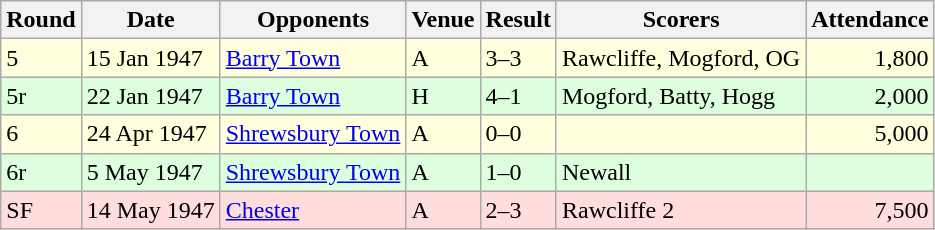<table class=wikitable>
<tr>
<th>Round</th>
<th>Date</th>
<th>Opponents</th>
<th>Venue</th>
<th>Result</th>
<th>Scorers</th>
<th>Attendance</th>
</tr>
<tr bgcolor="#ffffdd">
<td>5</td>
<td>15 Jan 1947</td>
<td><a href='#'>Barry Town</a></td>
<td>A</td>
<td>3–3</td>
<td>Rawcliffe, Mogford, OG</td>
<td align="right">1,800</td>
</tr>
<tr bgcolor="#ddffdd">
<td>5r</td>
<td>22 Jan 1947</td>
<td><a href='#'>Barry Town</a></td>
<td>H</td>
<td>4–1</td>
<td>Mogford, Batty, Hogg</td>
<td align="right">2,000</td>
</tr>
<tr bgcolor="#ffffdd">
<td>6</td>
<td>24 Apr 1947</td>
<td><a href='#'>Shrewsbury Town</a></td>
<td>A</td>
<td>0–0</td>
<td></td>
<td align="right">5,000</td>
</tr>
<tr bgcolor="#ddffdd">
<td>6r</td>
<td>5 May 1947</td>
<td><a href='#'>Shrewsbury Town</a></td>
<td>A</td>
<td>1–0</td>
<td>Newall</td>
<td></td>
</tr>
<tr bgcolor="#ffdddd">
<td>SF</td>
<td>14 May 1947</td>
<td><a href='#'>Chester</a></td>
<td>A</td>
<td>2–3</td>
<td>Rawcliffe 2</td>
<td align="right">7,500</td>
</tr>
</table>
